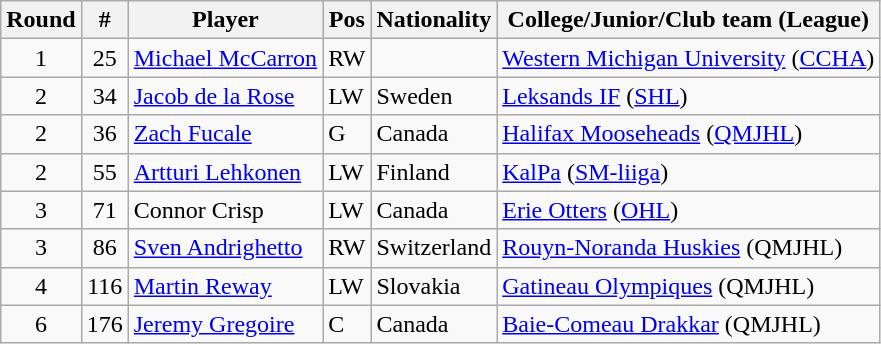<table class="wikitable">
<tr>
<th>Round</th>
<th>#</th>
<th>Player</th>
<th>Pos</th>
<th>Nationality</th>
<th>College/Junior/Club team (League)</th>
</tr>
<tr>
<td style="text-align:center">1</td>
<td style="text-align:center">25</td>
<td><a href='#'>Michael McCarron</a></td>
<td>RW</td>
<td></td>
<td><a href='#'>Western Michigan University</a> (<a href='#'>CCHA</a>)</td>
</tr>
<tr>
<td style="text-align:center">2</td>
<td style="text-align:center">34</td>
<td><a href='#'>Jacob de la Rose</a></td>
<td>LW</td>
<td> Sweden</td>
<td><a href='#'>Leksands IF</a> (<a href='#'>SHL</a>)</td>
</tr>
<tr>
<td style="text-align:center">2</td>
<td style="text-align:center">36</td>
<td><a href='#'>Zach Fucale</a></td>
<td>G</td>
<td> Canada</td>
<td><a href='#'>Halifax Mooseheads</a> (<a href='#'>QMJHL</a>)</td>
</tr>
<tr>
<td style="text-align:center">2</td>
<td style="text-align:center">55</td>
<td><a href='#'>Artturi Lehkonen</a></td>
<td>LW</td>
<td> Finland</td>
<td><a href='#'>KalPa</a> (<a href='#'>SM-liiga</a>)</td>
</tr>
<tr>
<td style="text-align:center">3</td>
<td style="text-align:center">71</td>
<td>Connor Crisp</td>
<td>LW</td>
<td> Canada</td>
<td><a href='#'>Erie Otters</a> (<a href='#'>OHL</a>)</td>
</tr>
<tr>
<td style="text-align:center">3</td>
<td style="text-align:center">86</td>
<td><a href='#'>Sven Andrighetto</a></td>
<td>RW</td>
<td> Switzerland</td>
<td><a href='#'>Rouyn-Noranda Huskies</a> (QMJHL)</td>
</tr>
<tr>
<td style="text-align:center">4</td>
<td style="text-align:center">116</td>
<td><a href='#'>Martin Reway</a></td>
<td>LW</td>
<td> Slovakia</td>
<td><a href='#'>Gatineau Olympiques</a> (QMJHL)</td>
</tr>
<tr>
<td style="text-align:center">6</td>
<td style="text-align:center">176</td>
<td><a href='#'>Jeremy Gregoire</a></td>
<td>C</td>
<td> Canada</td>
<td><a href='#'>Baie-Comeau Drakkar</a> (QMJHL)</td>
</tr>
</table>
